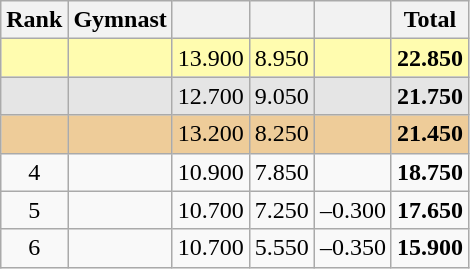<table style="text-align:center;" class="wikitable sortable">
<tr>
<th>Rank</th>
<th>Gymnast</th>
<th><small></small></th>
<th><small></small></th>
<th><small></small></th>
<th>Total</th>
</tr>
<tr bgcolor=fffcaf>
<td></td>
<td align=left></td>
<td>13.900</td>
<td>8.950</td>
<td></td>
<td><strong>22.850</strong></td>
</tr>
<tr bgcolor=e5e5e5>
<td></td>
<td align=left></td>
<td>12.700</td>
<td>9.050</td>
<td></td>
<td><strong>21.750</strong></td>
</tr>
<tr bgcolor=eecc99>
<td></td>
<td align=left></td>
<td>13.200</td>
<td>8.250</td>
<td></td>
<td><strong>21.450</strong></td>
</tr>
<tr>
<td>4</td>
<td align=left></td>
<td>10.900</td>
<td>7.850</td>
<td></td>
<td><strong>18.750</strong></td>
</tr>
<tr>
<td>5</td>
<td align=left></td>
<td>10.700</td>
<td>7.250</td>
<td>–0.300</td>
<td><strong>17.650</strong></td>
</tr>
<tr>
<td>6</td>
<td align=left></td>
<td>10.700</td>
<td>5.550</td>
<td>–0.350</td>
<td><strong>15.900</strong></td>
</tr>
</table>
